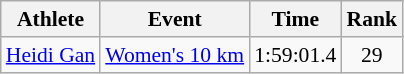<table class="wikitable" style="font-size:90%;">
<tr>
<th>Athlete</th>
<th>Event</th>
<th>Time</th>
<th>Rank</th>
</tr>
<tr align=center>
<td align=left><a href='#'>Heidi Gan</a></td>
<td align=left><a href='#'>Women's 10 km</a></td>
<td>1:59:01.4</td>
<td>29</td>
</tr>
</table>
